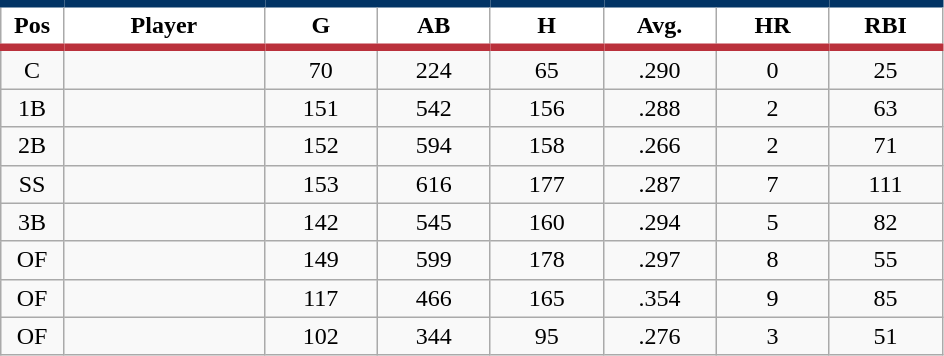<table class="wikitable sortable">
<tr>
<th style="background:#FFFFFF; border-top:#023465 5px solid; border-bottom:#ba313c 5px solid;" width="5%">Pos</th>
<th style="background:#FFFFFF; border-top:#023465 5px solid; border-bottom:#ba313c 5px solid;" width="16%">Player</th>
<th style="background:#FFFFFF; border-top:#023465 5px solid; border-bottom:#ba313c 5px solid;" width="9%">G</th>
<th style="background:#FFFFFF; border-top:#023465 5px solid; border-bottom:#ba313c 5px solid;" width="9%">AB</th>
<th style="background:#FFFFFF; border-top:#023465 5px solid; border-bottom:#ba313c 5px solid;" width="9%">H</th>
<th style="background:#FFFFFF; border-top:#023465 5px solid; border-bottom:#ba313c 5px solid;" width="9%">Avg.</th>
<th style="background:#FFFFFF; border-top:#023465 5px solid; border-bottom:#ba313c 5px solid;" width="9%">HR</th>
<th style="background:#FFFFFF; border-top:#023465 5px solid; border-bottom:#ba313c 5px solid;" width="9%">RBI</th>
</tr>
<tr align="center">
<td>C</td>
<td></td>
<td>70</td>
<td>224</td>
<td>65</td>
<td>.290</td>
<td>0</td>
<td>25</td>
</tr>
<tr align="center">
<td>1B</td>
<td></td>
<td>151</td>
<td>542</td>
<td>156</td>
<td>.288</td>
<td>2</td>
<td>63</td>
</tr>
<tr align="center">
<td>2B</td>
<td></td>
<td>152</td>
<td>594</td>
<td>158</td>
<td>.266</td>
<td>2</td>
<td>71</td>
</tr>
<tr align="center">
<td>SS</td>
<td></td>
<td>153</td>
<td>616</td>
<td>177</td>
<td>.287</td>
<td>7</td>
<td>111</td>
</tr>
<tr align="center">
<td>3B</td>
<td></td>
<td>142</td>
<td>545</td>
<td>160</td>
<td>.294</td>
<td>5</td>
<td>82</td>
</tr>
<tr align="center">
<td>OF</td>
<td></td>
<td>149</td>
<td>599</td>
<td>178</td>
<td>.297</td>
<td>8</td>
<td>55</td>
</tr>
<tr align="center">
<td>OF</td>
<td></td>
<td>117</td>
<td>466</td>
<td>165</td>
<td>.354</td>
<td>9</td>
<td>85</td>
</tr>
<tr align="center">
<td>OF</td>
<td></td>
<td>102</td>
<td>344</td>
<td>95</td>
<td>.276</td>
<td>3</td>
<td>51</td>
</tr>
</table>
